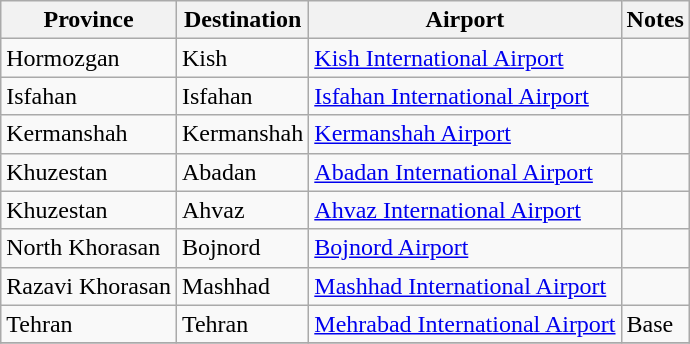<table class="wikitable sortable">
<tr>
<th>Province</th>
<th>Destination</th>
<th>Airport</th>
<th>Notes</th>
</tr>
<tr>
<td>Hormozgan</td>
<td>Kish</td>
<td><a href='#'>Kish International Airport</a></td>
<td align=center></td>
</tr>
<tr>
<td>Isfahan</td>
<td>Isfahan</td>
<td><a href='#'>Isfahan International Airport</a></td>
<td align=center></td>
</tr>
<tr>
<td>Kermanshah</td>
<td>Kermanshah</td>
<td><a href='#'>Kermanshah Airport</a></td>
<td align=center></td>
</tr>
<tr>
<td>Khuzestan</td>
<td>Abadan</td>
<td><a href='#'>Abadan International Airport</a></td>
<td align=center></td>
</tr>
<tr>
<td>Khuzestan</td>
<td>Ahvaz</td>
<td><a href='#'>Ahvaz International Airport</a></td>
<td align=center></td>
</tr>
<tr>
<td>North Khorasan</td>
<td>Bojnord</td>
<td><a href='#'>Bojnord Airport</a></td>
<td align=center></td>
</tr>
<tr>
<td>Razavi Khorasan</td>
<td>Mashhad</td>
<td><a href='#'>Mashhad International Airport</a></td>
<td align=center></td>
</tr>
<tr>
<td>Tehran</td>
<td>Tehran</td>
<td><a href='#'>Mehrabad International Airport</a></td>
<td>Base</td>
</tr>
<tr>
</tr>
</table>
